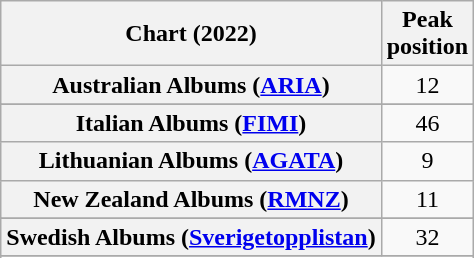<table class="wikitable sortable plainrowheaders" style="text-align:center">
<tr>
<th scope="col">Chart (2022)</th>
<th scope="col">Peak<br>position</th>
</tr>
<tr>
<th scope="row">Australian Albums (<a href='#'>ARIA</a>)</th>
<td>12</td>
</tr>
<tr>
</tr>
<tr>
</tr>
<tr>
</tr>
<tr>
</tr>
<tr>
</tr>
<tr>
</tr>
<tr>
</tr>
<tr>
</tr>
<tr>
</tr>
<tr>
</tr>
<tr>
<th scope="row">Italian Albums (<a href='#'>FIMI</a>)</th>
<td>46</td>
</tr>
<tr>
<th scope="row">Lithuanian Albums (<a href='#'>AGATA</a>)</th>
<td>9</td>
</tr>
<tr>
<th scope="row">New Zealand Albums (<a href='#'>RMNZ</a>)</th>
<td>11</td>
</tr>
<tr>
</tr>
<tr>
<th scope="row">Swedish Albums (<a href='#'>Sverigetopplistan</a>)</th>
<td>32</td>
</tr>
<tr>
</tr>
<tr>
</tr>
<tr>
</tr>
<tr>
</tr>
<tr>
</tr>
</table>
